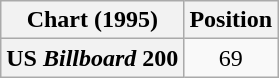<table class="wikitable plainrowheaders" style="text-align:center">
<tr>
<th scope="col">Chart (1995)</th>
<th scope="col">Position</th>
</tr>
<tr>
<th scope="row">US <em>Billboard</em> 200</th>
<td>69</td>
</tr>
</table>
